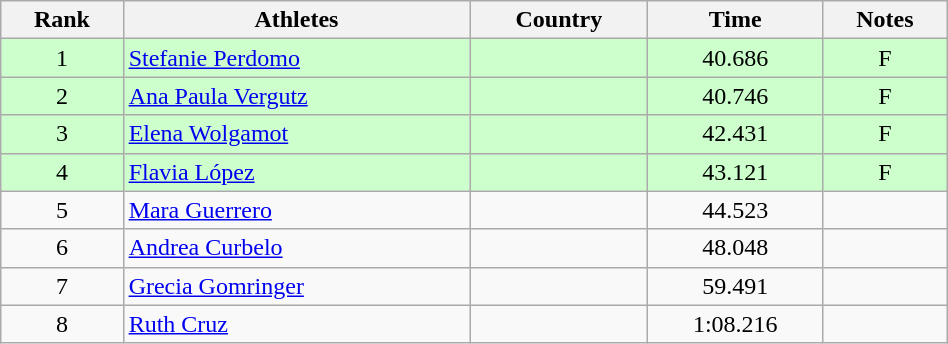<table class="wikitable" width=50% style="text-align:center">
<tr>
<th>Rank</th>
<th>Athletes</th>
<th>Country</th>
<th>Time</th>
<th>Notes</th>
</tr>
<tr bgcolor=#ccffcc>
<td>1</td>
<td align=left><a href='#'>Stefanie Perdomo</a></td>
<td align=left></td>
<td>40.686</td>
<td>F</td>
</tr>
<tr bgcolor=#ccffcc>
<td>2</td>
<td align=left><a href='#'>Ana Paula Vergutz</a></td>
<td align=left></td>
<td>40.746</td>
<td>F</td>
</tr>
<tr bgcolor=#ccffcc>
<td>3</td>
<td align=left><a href='#'>Elena Wolgamot</a></td>
<td align=left></td>
<td>42.431</td>
<td>F</td>
</tr>
<tr bgcolor=#ccffcc>
<td>4</td>
<td align=left><a href='#'>Flavia López</a></td>
<td align=left></td>
<td>43.121</td>
<td>F</td>
</tr>
<tr>
<td>5</td>
<td align=left><a href='#'>Mara Guerrero</a></td>
<td align=left></td>
<td>44.523</td>
<td></td>
</tr>
<tr>
<td>6</td>
<td align=left><a href='#'>Andrea Curbelo</a></td>
<td align=left></td>
<td>48.048</td>
<td></td>
</tr>
<tr>
<td>7</td>
<td align=left><a href='#'>Grecia Gomringer</a></td>
<td align=left></td>
<td>59.491</td>
<td></td>
</tr>
<tr>
<td>8</td>
<td align=left><a href='#'>Ruth Cruz</a></td>
<td align=left></td>
<td>1:08.216</td>
<td></td>
</tr>
</table>
